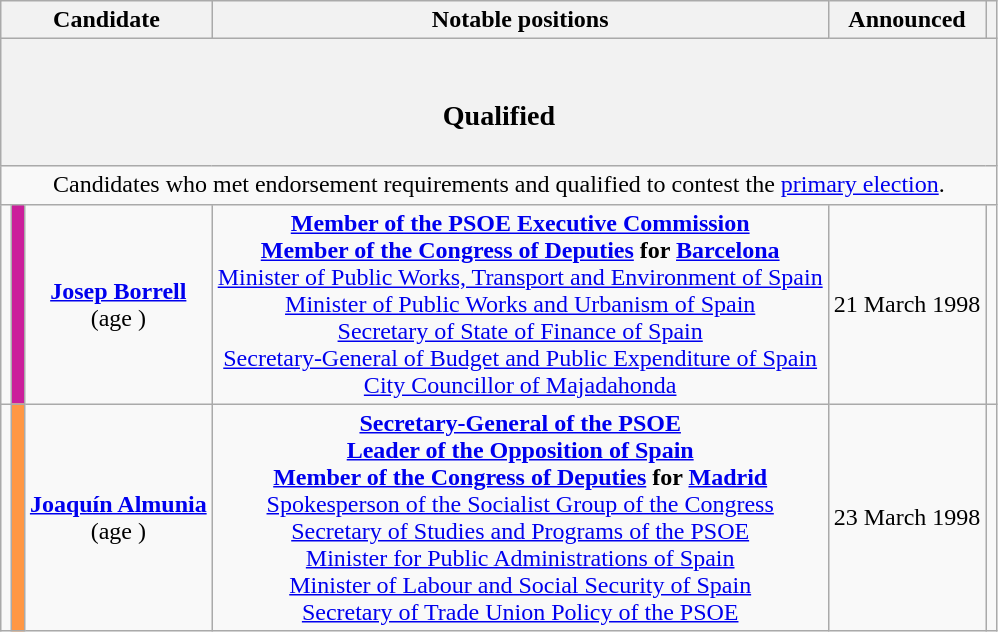<table class="wikitable" style="text-align:center;">
<tr>
<th colspan="3">Candidate</th>
<th>Notable positions</th>
<th>Announced</th>
<th></th>
</tr>
<tr>
<th colspan="6"><br><h3>Qualified</h3></th>
</tr>
<tr>
<td colspan="6">Candidates who met endorsement requirements and qualified to contest the <a href='#'>primary election</a>.</td>
</tr>
<tr>
<td></td>
<td width="1px" style="color:inherit;background:#CB1F9B"></td>
<td><strong><a href='#'>Josep Borrell</a></strong><br>(age )</td>
<td><strong><a href='#'>Member of the PSOE Executive Commission</a> <br><a href='#'>Member of the Congress of Deputies</a> for <a href='#'>Barcelona</a> </strong><br><a href='#'>Minister of Public Works, Transport and Environment of Spain</a> <br><a href='#'>Minister of Public Works and Urbanism of Spain</a> <br><a href='#'>Secretary of State of Finance of Spain</a> <br><a href='#'>Secretary-General of Budget and Public Expenditure of Spain</a> <br><a href='#'>City Councillor of Majadahonda</a> </td>
<td>21 March 1998</td>
<td></td>
</tr>
<tr>
<td></td>
<td style="color:inherit;background:#FF9744"></td>
<td><strong><a href='#'>Joaquín Almunia</a></strong><br>(age )</td>
<td><strong><a href='#'>Secretary-General of the PSOE</a> <br><a href='#'>Leader of the Opposition of Spain</a> <br><a href='#'>Member of the Congress of Deputies</a> for <a href='#'>Madrid</a> </strong><br><a href='#'>Spokesperson of the Socialist Group of the Congress</a> <br><a href='#'>Secretary of Studies and Programs of the PSOE</a> <br><a href='#'>Minister for Public Administrations of Spain</a> <br><a href='#'>Minister of Labour and Social Security of Spain</a> <br><a href='#'>Secretary of Trade Union Policy of the PSOE</a> </td>
<td>23 March 1998</td>
<td></td>
</tr>
</table>
